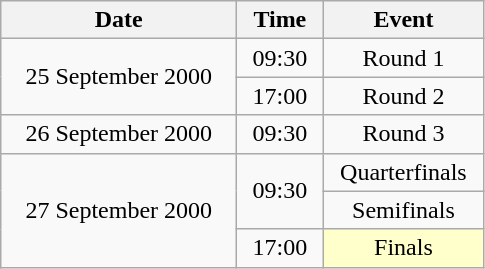<table class = "wikitable" style="text-align:center;">
<tr>
<th width=150>Date</th>
<th width=50>Time</th>
<th width=100>Event</th>
</tr>
<tr>
<td rowspan=2>25 September 2000</td>
<td>09:30</td>
<td>Round 1</td>
</tr>
<tr>
<td>17:00</td>
<td>Round 2</td>
</tr>
<tr>
<td>26 September 2000</td>
<td>09:30</td>
<td>Round 3</td>
</tr>
<tr>
<td rowspan=3>27 September 2000</td>
<td rowspan=2>09:30</td>
<td>Quarterfinals</td>
</tr>
<tr>
<td>Semifinals</td>
</tr>
<tr>
<td>17:00</td>
<td bgcolor=ffffcc>Finals</td>
</tr>
</table>
